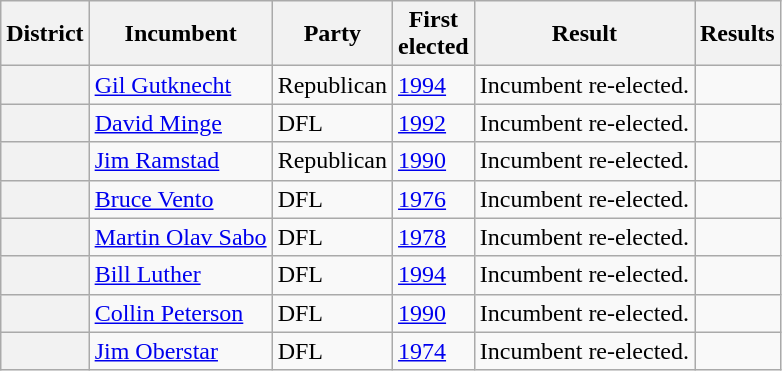<table class=wikitable>
<tr>
<th>District</th>
<th>Incumbent</th>
<th>Party</th>
<th>First<br>elected</th>
<th>Result</th>
<th>Results</th>
</tr>
<tr>
<th></th>
<td><a href='#'>Gil Gutknecht</a></td>
<td>Republican</td>
<td><a href='#'>1994</a></td>
<td>Incumbent re-elected.</td>
<td nowrap></td>
</tr>
<tr>
<th></th>
<td><a href='#'>David Minge</a></td>
<td>DFL</td>
<td><a href='#'>1992</a></td>
<td>Incumbent re-elected.</td>
<td nowrap></td>
</tr>
<tr>
<th></th>
<td><a href='#'>Jim Ramstad</a></td>
<td>Republican</td>
<td><a href='#'>1990</a></td>
<td>Incumbent re-elected.</td>
<td nowrap></td>
</tr>
<tr>
<th></th>
<td><a href='#'>Bruce Vento</a></td>
<td>DFL</td>
<td><a href='#'>1976</a></td>
<td>Incumbent re-elected.</td>
<td nowrap></td>
</tr>
<tr>
<th></th>
<td><a href='#'>Martin Olav Sabo</a></td>
<td>DFL</td>
<td><a href='#'>1978</a></td>
<td>Incumbent re-elected.</td>
<td nowrap></td>
</tr>
<tr>
<th></th>
<td><a href='#'>Bill Luther</a></td>
<td>DFL</td>
<td><a href='#'>1994</a></td>
<td>Incumbent re-elected.</td>
<td nowrap></td>
</tr>
<tr>
<th></th>
<td><a href='#'>Collin Peterson</a></td>
<td>DFL</td>
<td><a href='#'>1990</a></td>
<td>Incumbent re-elected.</td>
<td nowrap></td>
</tr>
<tr>
<th></th>
<td><a href='#'>Jim Oberstar</a></td>
<td>DFL</td>
<td><a href='#'>1974</a></td>
<td>Incumbent re-elected.</td>
<td nowrap></td>
</tr>
</table>
